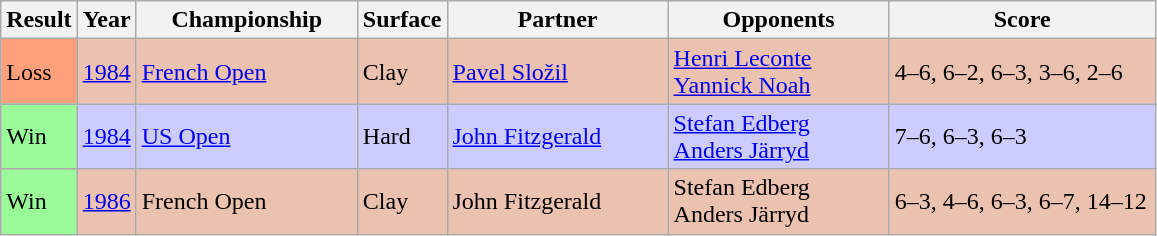<table class="sortable wikitable">
<tr>
<th>Result</th>
<th>Year</th>
<th style="width:140px">Championship</th>
<th style="width:50px">Surface</th>
<th style="width:140px">Partner</th>
<th style="width:140px">Opponents</th>
<th style="width:170px" class="unsortable">Score</th>
</tr>
<tr style="background:#ebc2af;">
<td style="background:#ffa07a;">Loss</td>
<td><a href='#'>1984</a></td>
<td><a href='#'>French Open</a></td>
<td>Clay</td>
<td> <a href='#'>Pavel Složil</a></td>
<td> <a href='#'>Henri Leconte</a><br> <a href='#'>Yannick Noah</a></td>
<td>4–6, 6–2, 6–3, 3–6, 2–6</td>
</tr>
<tr style="background:#ccccff;">
<td style="background:#98fb98;">Win</td>
<td><a href='#'>1984</a></td>
<td><a href='#'>US Open</a></td>
<td>Hard</td>
<td> <a href='#'>John Fitzgerald</a></td>
<td> <a href='#'>Stefan Edberg</a><br> <a href='#'>Anders Järryd</a></td>
<td>7–6, 6–3, 6–3</td>
</tr>
<tr style="background:#ebc2af;">
<td style="background:#98fb98;">Win</td>
<td><a href='#'>1986</a></td>
<td>French Open</td>
<td>Clay</td>
<td> John Fitzgerald</td>
<td> Stefan Edberg<br> Anders Järryd</td>
<td>6–3, 4–6, 6–3, 6–7, 14–12</td>
</tr>
</table>
